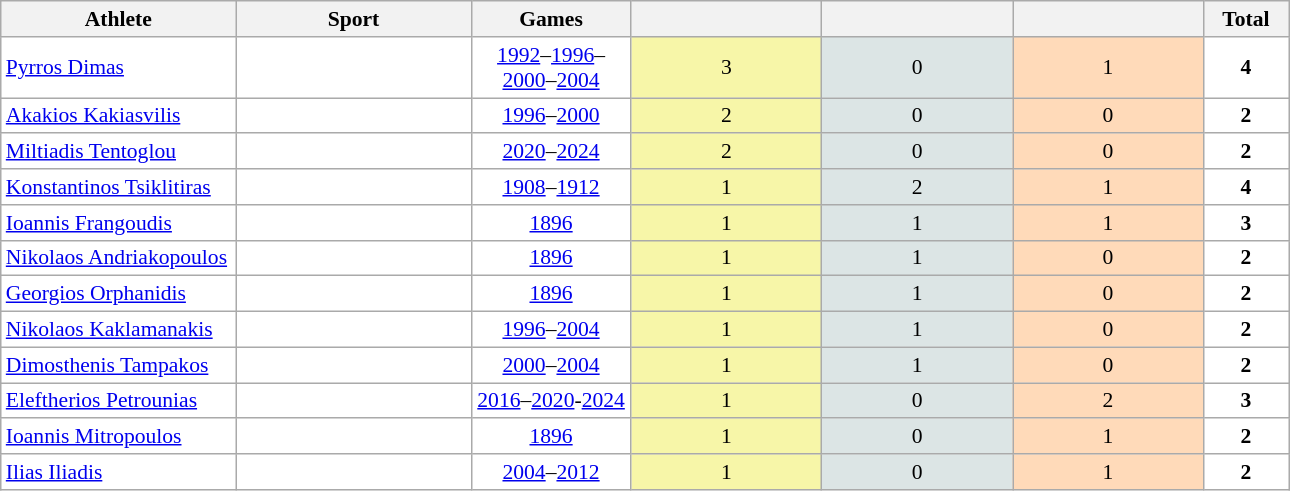<table class="wikitable" width=68% style="font-size:90%; text-align:center;">
<tr>
<th width=150>Athlete</th>
<th width=150>Sport</th>
<th width=100>Games</th>
<th></th>
<th></th>
<th></th>
<th width=50>Total</th>
</tr>
<tr align="center" valign="middle" bgcolor="#FFFFFF">
<td align=left><a href='#'>Pyrros Dimas</a></td>
<td align=left></td>
<td><a href='#'>1992</a>–<a href='#'>1996</a>–<a href='#'>2000</a>–<a href='#'>2004</a></td>
<td style="background:#F7F6A8;">3</td>
<td style="background:#DCE5E5;">0</td>
<td style="background:#FFDAB9;">1</td>
<td><strong>4</strong></td>
</tr>
<tr align="center" valign="middle" bgcolor="#FFFFFF">
<td align=left><a href='#'>Akakios Kakiasvilis</a></td>
<td align=left></td>
<td><a href='#'>1996</a>–<a href='#'>2000</a></td>
<td style="background:#F7F6A8;">2</td>
<td style="background:#DCE5E5;">0</td>
<td style="background:#FFDAB9;">0</td>
<td><strong>2</strong></td>
</tr>
<tr align="center" valign="middle" bgcolor="#FFFFFF">
<td align=left><a href='#'>Miltiadis Tentoglou</a></td>
<td align=left></td>
<td><a href='#'>2020</a>–<a href='#'>2024</a></td>
<td style="background:#F7F6A8;">2</td>
<td style="background:#DCE5E5;">0</td>
<td style="background:#FFDAB9;">0</td>
<td><strong>2</strong></td>
</tr>
<tr align="center" valign="middle" bgcolor="#FFFFFF">
<td align=left><a href='#'>Konstantinos Tsiklitiras</a></td>
<td align=left></td>
<td><a href='#'>1908</a>–<a href='#'>1912</a></td>
<td style="background:#F7F6A8;">1</td>
<td style="background:#DCE5E5;">2</td>
<td style="background:#FFDAB9;">1</td>
<td><strong>4</strong></td>
</tr>
<tr align="center" valign="middle" bgcolor="#FFFFFF">
<td align=left><a href='#'>Ioannis Frangoudis</a></td>
<td align=left></td>
<td><a href='#'>1896</a></td>
<td style="background:#F7F6A8;">1</td>
<td style="background:#DCE5E5;">1</td>
<td style="background:#FFDAB9;">1</td>
<td><strong>3</strong></td>
</tr>
<tr align="center" valign="middle" bgcolor="#FFFFFF">
<td align=left><a href='#'>Nikolaos Andriakopoulos</a></td>
<td align=left></td>
<td><a href='#'>1896</a></td>
<td style="background:#F7F6A8;">1</td>
<td style="background:#DCE5E5;">1</td>
<td style="background:#FFDAB9;">0</td>
<td><strong>2</strong></td>
</tr>
<tr align="center" valign="middle" bgcolor="#FFFFFF">
<td align=left><a href='#'>Georgios Orphanidis</a></td>
<td align=left></td>
<td><a href='#'>1896</a></td>
<td style="background:#F7F6A8;">1</td>
<td style="background:#DCE5E5;">1</td>
<td style="background:#FFDAB9;">0</td>
<td><strong>2</strong></td>
</tr>
<tr align="center" valign="middle" bgcolor="#FFFFFF">
<td align=left><a href='#'>Nikolaos Kaklamanakis</a></td>
<td align=left></td>
<td><a href='#'>1996</a>–<a href='#'>2004</a></td>
<td style="background:#F7F6A8;">1</td>
<td style="background:#DCE5E5;">1</td>
<td style="background:#FFDAB9;">0</td>
<td><strong>2</strong></td>
</tr>
<tr align="center" valign="middle" bgcolor="#FFFFFF">
<td align=left><a href='#'>Dimosthenis Tampakos</a></td>
<td align=left></td>
<td><a href='#'>2000</a>–<a href='#'>2004</a></td>
<td style="background:#F7F6A8;">1</td>
<td style="background:#DCE5E5;">1</td>
<td style="background:#FFDAB9;">0</td>
<td><strong>2</strong></td>
</tr>
<tr align="center" valign="middle" bgcolor="#FFFFFF">
<td align=left><a href='#'>Eleftherios Petrounias</a></td>
<td align=left></td>
<td><a href='#'>2016</a>–<a href='#'>2020</a>-<a href='#'>2024</a></td>
<td style="background:#F7F6A8;">1</td>
<td style="background:#DCE5E5;">0</td>
<td style="background:#FFDAB9;">2</td>
<td><strong>3</strong></td>
</tr>
<tr align="center" valign="middle" bgcolor="#FFFFFF">
<td align=left><a href='#'>Ioannis Mitropoulos</a></td>
<td align=left></td>
<td><a href='#'>1896</a></td>
<td style="background:#F7F6A8;">1</td>
<td style="background:#DCE5E5;">0</td>
<td style="background:#FFDAB9;">1</td>
<td><strong>2</strong></td>
</tr>
<tr align="center" valign="middle" bgcolor="#FFFFFF">
<td align=left><a href='#'>Ilias Iliadis</a></td>
<td align=left></td>
<td><a href='#'>2004</a>–<a href='#'>2012</a></td>
<td style="background:#F7F6A8;">1</td>
<td style="background:#DCE5E5;">0</td>
<td style="background:#FFDAB9;">1</td>
<td><strong>2</strong></td>
</tr>
</table>
